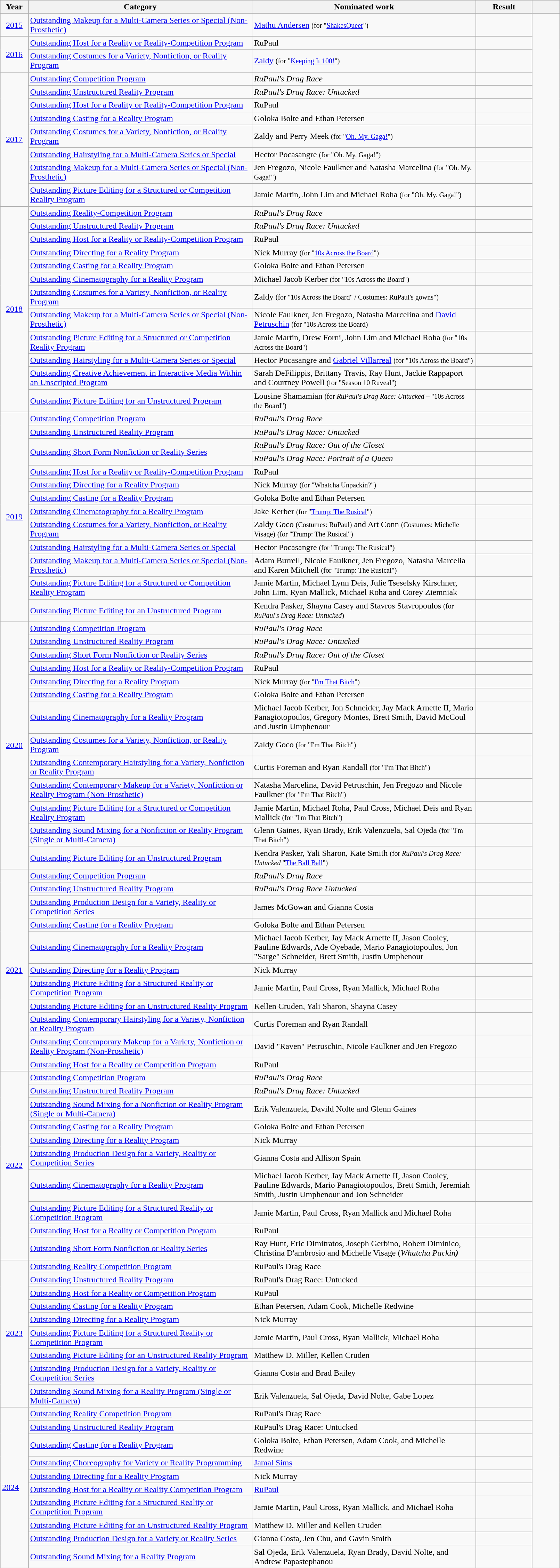<table class="wikitable" style="width:85%;">
<tr>
<th width=5%>Year</th>
<th style="width:40%;">Category</th>
<th style="width:40%;">Nominated work</th>
<th style="width:10%;">Result</th>
<th width=5%></th>
</tr>
<tr>
<td style="text-align: center;"><a href='#'>2015</a></td>
<td><a href='#'>Outstanding Makeup for a Multi-Camera Series or Special (Non-Prosthetic)</a></td>
<td><a href='#'>Mathu Andersen</a> <small>(for "<a href='#'>ShakesQueer</a>")</small></td>
<td></td>
<td rowspan="90" style="text-align: center;"> <br>  <br> </td>
</tr>
<tr>
<td rowspan="2" style="text-align: center;"><a href='#'>2016</a></td>
<td><a href='#'>Outstanding Host for a Reality or Reality-Competition Program</a></td>
<td>RuPaul</td>
<td></td>
</tr>
<tr>
<td><a href='#'>Outstanding Costumes for a Variety, Nonfiction, or Reality Program</a></td>
<td><a href='#'>Zaldy</a> <small>(for "<a href='#'>Keeping It 100!</a>")</small></td>
<td></td>
</tr>
<tr>
<td rowspan="8" style="text-align: center;"><a href='#'>2017</a></td>
<td><a href='#'>Outstanding Competition Program</a></td>
<td><em>RuPaul's Drag Race</em></td>
<td></td>
</tr>
<tr>
<td><a href='#'>Outstanding Unstructured Reality Program</a></td>
<td><em>RuPaul's Drag Race: Untucked</em></td>
<td></td>
</tr>
<tr>
<td><a href='#'>Outstanding Host for a Reality or Reality-Competition Program</a></td>
<td>RuPaul</td>
<td></td>
</tr>
<tr>
<td><a href='#'>Outstanding Casting for a Reality Program</a></td>
<td>Goloka Bolte and Ethan Petersen</td>
<td></td>
</tr>
<tr>
<td><a href='#'>Outstanding Costumes for a Variety, Nonfiction, or Reality Program</a></td>
<td>Zaldy and Perry Meek <small>(for "<a href='#'>Oh. My. Gaga!</a>")</small></td>
<td></td>
</tr>
<tr>
<td><a href='#'>Outstanding Hairstyling for a Multi-Camera Series or Special</a></td>
<td>Hector Pocasangre <small>(for "Oh. My. Gaga!")</small></td>
<td></td>
</tr>
<tr>
<td><a href='#'>Outstanding Makeup for a Multi-Camera Series or Special (Non-Prosthetic)</a></td>
<td>Jen Fregozo, Nicole Faulkner and Natasha Marcelina <small>(for "Oh. My. Gaga!")</small></td>
<td></td>
</tr>
<tr>
<td><a href='#'>Outstanding Picture Editing for a Structured or Competition Reality Program</a></td>
<td>Jamie Martin, John Lim and Michael Roha <small>(for "Oh. My. Gaga!")</small></td>
<td></td>
</tr>
<tr>
<td rowspan="12" style="text-align: center;"><a href='#'>2018</a></td>
<td><a href='#'>Outstanding Reality-Competition Program</a></td>
<td><em>RuPaul's Drag Race</em></td>
<td></td>
</tr>
<tr>
<td><a href='#'>Outstanding Unstructured Reality Program</a></td>
<td><em>RuPaul's Drag Race: Untucked</em></td>
<td></td>
</tr>
<tr>
<td><a href='#'>Outstanding Host for a Reality or Reality-Competition Program</a></td>
<td>RuPaul</td>
<td></td>
</tr>
<tr>
<td><a href='#'>Outstanding Directing for a Reality Program</a></td>
<td>Nick Murray <small>(for "<a href='#'>10s Across the Board</a>")</small></td>
<td></td>
</tr>
<tr>
<td><a href='#'>Outstanding Casting for a Reality Program</a></td>
<td>Goloka Bolte and Ethan Petersen</td>
<td></td>
</tr>
<tr>
<td><a href='#'>Outstanding Cinematography for a Reality Program</a></td>
<td>Michael Jacob Kerber <small>(for "10s Across the Board")</small></td>
<td></td>
</tr>
<tr>
<td><a href='#'>Outstanding Costumes for a Variety, Nonfiction, or Reality Program</a></td>
<td>Zaldy <small>(for "10s Across the Board" / Costumes: RuPaul's gowns")</small></td>
<td></td>
</tr>
<tr>
<td><a href='#'>Outstanding Makeup for a Multi-Camera Series or Special (Non-Prosthetic)</a></td>
<td>Nicole Faulkner, Jen Fregozo, Natasha Marcelina and <a href='#'>David Petruschin</a> <small>(for "10s Across the Board)</small></td>
<td></td>
</tr>
<tr>
<td><a href='#'>Outstanding Picture Editing for a Structured or Competition Reality Program</a></td>
<td>Jamie Martin, Drew Forni, John Lim and Michael Roha <small>(for "10s Across the Board")</small></td>
<td></td>
</tr>
<tr>
<td><a href='#'>Outstanding Hairstyling for a Multi-Camera Series or Special</a></td>
<td>Hector Pocasangre and <a href='#'>Gabriel Villarreal</a> <small>(for "10s Across the Board")</small></td>
<td></td>
</tr>
<tr>
<td><a href='#'>Outstanding Creative Achievement in Interactive Media Within an Unscripted Program</a></td>
<td>Sarah DeFilippis, Brittany Travis, Ray Hunt, Jackie Rappaport and Courtney Powell <small>(for "Season 10 Ruveal")</small></td>
<td></td>
</tr>
<tr>
<td><a href='#'>Outstanding Picture Editing for an Unstructured Program</a></td>
<td>Lousine Shamamian <small>(for <em>RuPaul's Drag Race: Untucked</em> – "10s Across the Board")</small></td>
<td></td>
</tr>
<tr>
<td rowspan="13" style="text-align: center;"><a href='#'>2019</a></td>
<td><a href='#'>Outstanding Competition Program</a></td>
<td><em>RuPaul's Drag Race</em></td>
<td></td>
</tr>
<tr>
<td><a href='#'>Outstanding Unstructured Reality Program</a></td>
<td><em>RuPaul's Drag Race: Untucked</em></td>
<td></td>
</tr>
<tr>
<td rowspan="2"><a href='#'>Outstanding Short Form Nonfiction or Reality Series</a></td>
<td><em>RuPaul's Drag Race: Out of the Closet</em></td>
<td></td>
</tr>
<tr>
<td><em>RuPaul's Drag Race: Portrait of a Queen</em></td>
<td></td>
</tr>
<tr>
<td><a href='#'>Outstanding Host for a Reality or Reality-Competition Program</a></td>
<td>RuPaul</td>
<td></td>
</tr>
<tr>
<td><a href='#'>Outstanding Directing for a Reality Program</a></td>
<td>Nick Murray <small>(for "Whatcha Unpackin?")</small></td>
<td></td>
</tr>
<tr>
<td><a href='#'>Outstanding Casting for a Reality Program</a></td>
<td>Goloka Bolte and Ethan Petersen</td>
<td></td>
</tr>
<tr>
<td><a href='#'>Outstanding Cinematography for a Reality Program</a></td>
<td>Jake Kerber <small>(for "<a href='#'>Trump: The Rusical</a>")</small></td>
<td></td>
</tr>
<tr>
<td><a href='#'>Outstanding Costumes for a Variety, Nonfiction, or Reality Program</a></td>
<td>Zaldy Goco <small>(Costumes: RuPaul)</small> and Art Conn <small>(Costumes: Michelle Visage)</small> <small>(for "Trump: The Rusical")</small></td>
<td></td>
</tr>
<tr>
<td><a href='#'>Outstanding Hairstyling for a Multi-Camera Series or Special</a></td>
<td>Hector Pocasangre <small>(for "Trump: The Rusical")</small></td>
<td></td>
</tr>
<tr>
<td><a href='#'>Outstanding Makeup for a Multi-Camera Series or Special (Non-Prosthetic)</a></td>
<td>Adam Burrell, Nicole Faulkner, Jen Fregozo, Natasha Marcelia and Karen Mitchell <small>(for "Trump: The Rusical")</small></td>
<td></td>
</tr>
<tr>
<td><a href='#'>Outstanding Picture Editing for a Structured or Competition Reality Program</a></td>
<td>Jamie Martin, Michael Lynn Deis, Julie Tseselsky Kirschner, John Lim, Ryan Mallick, Michael Roha and Corey Ziemniak</td>
<td></td>
</tr>
<tr>
<td><a href='#'>Outstanding Picture Editing for an Unstructured Program</a></td>
<td>Kendra Pasker, Shayna Casey and Stavros Stavropoulos <small>(for <em>RuPaul's Drag Race: Untucked</em>)</small></td>
<td></td>
</tr>
<tr>
<td rowspan="13" style="text-align: center;"><a href='#'>2020</a></td>
<td><a href='#'>Outstanding Competition Program</a></td>
<td><em>RuPaul's Drag Race</em></td>
<td></td>
</tr>
<tr>
<td><a href='#'>Outstanding Unstructured Reality Program</a></td>
<td><em>RuPaul's Drag Race: Untucked</em></td>
<td></td>
</tr>
<tr>
<td><a href='#'>Outstanding Short Form Nonfiction or Reality Series</a></td>
<td><em>RuPaul's Drag Race: Out of the Closet</em></td>
<td></td>
</tr>
<tr>
<td><a href='#'>Outstanding Host for a Reality or Reality-Competition Program</a></td>
<td>RuPaul</td>
<td></td>
</tr>
<tr>
<td><a href='#'>Outstanding Directing for a Reality Program</a></td>
<td>Nick Murray <small>(for "<a href='#'>I'm That Bitch</a>")</small></td>
<td></td>
</tr>
<tr>
<td><a href='#'>Outstanding Casting for a Reality Program</a></td>
<td>Goloka Bolte and Ethan Petersen</td>
<td></td>
</tr>
<tr>
<td><a href='#'>Outstanding Cinematography for a Reality Program</a></td>
<td>Michael Jacob Kerber, Jon Schneider, Jay Mack Arnette II, Mario Panagiotopoulos, Gregory Montes, Brett Smith, David McCoul and Justin Umphenour</td>
<td></td>
</tr>
<tr>
<td><a href='#'>Outstanding Costumes for a Variety, Nonfiction, or Reality Program</a></td>
<td>Zaldy Goco <small>(for "I'm That Bitch")</small></td>
<td></td>
</tr>
<tr>
<td><a href='#'>Outstanding Contemporary Hairstyling for a Variety, Nonfiction or Reality Program</a></td>
<td>Curtis Foreman and Ryan Randall <small>(for "I'm That Bitch")</small></td>
<td></td>
</tr>
<tr>
<td><a href='#'>Outstanding Contemporary Makeup for a Variety, Nonfiction or Reality Program (Non-Prosthetic)</a></td>
<td>Natasha Marcelina, David Petruschin, Jen Fregozo and Nicole Faulkner <small>(for "I'm That Bitch")</small></td>
<td></td>
</tr>
<tr>
<td><a href='#'>Outstanding Picture Editing for a Structured or Competition Reality Program</a></td>
<td>Jamie Martin, Michael Roha, Paul Cross, Michael Deis and Ryan Mallick <small>(for "I'm That Bitch")</small></td>
<td></td>
</tr>
<tr>
<td><a href='#'>Outstanding Sound Mixing for a Nonfiction or Reality Program (Single or Multi-Camera)</a></td>
<td>Glenn Gaines, Ryan Brady, Erik Valenzuela, Sal Ojeda <small>(for "I'm That Bitch")</small></td>
<td></td>
</tr>
<tr>
<td><a href='#'>Outstanding Picture Editing for an Unstructured Program</a></td>
<td>Kendra Pasker, Yali Sharon, Kate Smith <small>(for <em>RuPaul's Drag Race: Untucked</em> "<a href='#'>The Ball Ball</a>")</small></td>
<td></td>
</tr>
<tr>
<td rowspan="11" style="text-align: center;"><a href='#'>2021</a></td>
<td><a href='#'>Outstanding Competition Program</a></td>
<td><em>RuPaul's Drag Race</em></td>
<td></td>
</tr>
<tr>
<td><a href='#'>Outstanding Unstructured Reality Program</a></td>
<td><em>RuPaul's Drag Race Untucked</em></td>
<td></td>
</tr>
<tr>
<td><a href='#'>Outstanding Production Design for a Variety, Reality or Competition Series</a></td>
<td>James McGowan and Gianna Costa </td>
<td></td>
</tr>
<tr>
<td><a href='#'>Outstanding Casting for a Reality Program</a></td>
<td>Goloka Bolte and Ethan Petersen</td>
<td></td>
</tr>
<tr>
<td><a href='#'>Outstanding Cinematography for a Reality Program</a></td>
<td>Michael Jacob Kerber, Jay Mack Arnette II, Jason Cooley, Pauline Edwards, Ade Oyebade, Mario Panagiotopoulos, Jon "Sarge" Schneider, Brett Smith, Justin Umphenour</td>
<td></td>
</tr>
<tr>
<td><a href='#'>Outstanding Directing for a Reality Program</a></td>
<td>Nick Murray </td>
<td></td>
</tr>
<tr>
<td><a href='#'>Outstanding Picture Editing for a Structured Reality or Competition Program</a></td>
<td>Jamie Martin, Paul Cross, Ryan Mallick, Michael Roha </td>
<td></td>
</tr>
<tr>
<td><a href='#'>Outstanding Picture Editing for an Unstructured Reality Program</a></td>
<td>Kellen Cruden, Yali Sharon, Shayna Casey </td>
<td></td>
</tr>
<tr>
<td><a href='#'>Outstanding Contemporary Hairstyling for a Variety, Nonfiction or Reality Program</a></td>
<td>Curtis Foreman and Ryan Randall </td>
<td></td>
</tr>
<tr>
<td><a href='#'>Outstanding Contemporary Makeup for a Variety, Nonfiction or Reality Program (Non-Prosthetic)</a></td>
<td>David "Raven" Petruschin, Nicole Faulkner and Jen Fregozo </td>
<td></td>
</tr>
<tr>
<td><a href='#'>Outstanding Host for a Reality or Competition Program</a></td>
<td>RuPaul</td>
<td></td>
</tr>
<tr>
<td rowspan="10" style="text-align: center;"><a href='#'>2022</a></td>
<td><a href='#'>Outstanding Competition Program</a></td>
<td><em>RuPaul's Drag Race</em></td>
<td></td>
</tr>
<tr>
<td><a href='#'>Outstanding Unstructured Reality Program</a></td>
<td><em>RuPaul's Drag Race: Untucked</em></td>
<td></td>
</tr>
<tr>
<td><a href='#'>Outstanding Sound Mixing for a Nonfiction or Reality Program (Single or Multi-Camera)</a></td>
<td>Erik Valenzuela, Davild Nolte and Glenn Gaines </td>
<td></td>
</tr>
<tr>
<td><a href='#'>Outstanding Casting for a Reality Program</a></td>
<td>Goloka Bolte and Ethan Petersen</td>
<td></td>
</tr>
<tr>
<td><a href='#'>Outstanding Directing for a Reality Program</a></td>
<td>Nick Murray </td>
<td></td>
</tr>
<tr>
<td><a href='#'>Outstanding Production Design for a Variety, Reality or Competition Series</a></td>
<td>Gianna Costa and Allison Spain </td>
<td></td>
</tr>
<tr>
<td><a href='#'>Outstanding Cinematography for a Reality Program</a></td>
<td>Michael Jacob Kerber, Jay Mack Arnette II, Jason Cooley, Pauline Edwards, Mario Panagiotopoulos, Brett Smith, Jeremiah Smith, Justin Umphenour and Jon Schneider</td>
<td></td>
</tr>
<tr>
<td><a href='#'>Outstanding Picture Editing for a Structured Reality or Competition Program</a></td>
<td>Jamie Martin, Paul Cross, Ryan Mallick and Michael Roha </td>
<td></td>
</tr>
<tr>
<td><a href='#'>Outstanding Host for a Reality or Competition Program</a></td>
<td>RuPaul</td>
<td></td>
</tr>
<tr>
<td><a href='#'>Outstanding Short Form Nonfiction or Reality Series</a></td>
<td>Ray Hunt, Eric Dimitratos, Joseph Gerbino, Robert Diminico, Christina D'ambrosio and Michelle Visage (<em>Whatcha Packin<strong>)</td>
<td></td>
</tr>
<tr>
<td rowspan="9" style="text-align: center;"><a href='#'>2023</a></td>
<td><a href='#'>Outstanding Reality Competition Program</a></td>
<td></em>RuPaul's Drag Race<em></td>
<td></td>
</tr>
<tr>
<td><a href='#'>Outstanding Unstructured Reality Program</a></td>
<td></em>RuPaul's Drag Race: Untucked<em></td>
<td></td>
</tr>
<tr>
<td><a href='#'>Outstanding Host for a Reality or Competition Program</a></td>
<td>RuPaul</td>
<td></td>
</tr>
<tr>
<td><a href='#'>Outstanding Casting for a Reality Program</a></td>
<td>Ethan Petersen, Adam Cook, Michelle Redwine</td>
<td></td>
</tr>
<tr>
<td><a href='#'>Outstanding Directing for a Reality Program</a></td>
<td>Nick Murray </td>
<td></td>
</tr>
<tr>
<td><a href='#'>Outstanding Picture Editing for a Structured Reality or Competition Program</a></td>
<td>Jamie Martin, Paul Cross, Ryan Mallick, Michael Roha </td>
<td></td>
</tr>
<tr>
<td><a href='#'>Outstanding Picture Editing for an Unstructured Reality Program</a></td>
<td>Matthew D. Miller, Kellen Cruden  </td>
<td></td>
</tr>
<tr>
<td><a href='#'>Outstanding Production Design for a Variety, Reality or Competition Series</a></td>
<td>Gianna Costa and Brad Bailey </td>
<td></td>
</tr>
<tr>
<td><a href='#'>Outstanding Sound Mixing for a Reality Program (Single or Multi-Camera)</a></td>
<td>Erik Valenzuela, Sal Ojeda, David Nolte, Gabe Lopez </td>
<td></td>
</tr>
<tr>
<td rowspan="10"><a href='#'>2024</a></td>
<td><a href='#'>Outstanding Reality Competition Program</a></td>
<td></em>RuPaul's Drag Race<em></td>
<td></td>
</tr>
<tr>
<td><a href='#'>Outstanding Unstructured Reality Program</a></td>
<td></em>RuPaul's Drag Race: Untucked<em></td>
<td></td>
</tr>
<tr>
<td><a href='#'>Outstanding Casting for a Reality Program</a></td>
<td>Goloka Bolte, Ethan Petersen, Adam Cook, and Michelle Redwine</td>
<td></td>
</tr>
<tr>
<td><a href='#'>Outstanding Choreography for Variety or Reality Programming</a></td>
<td><a href='#'>Jamal Sims</a> </td>
<td></td>
</tr>
<tr>
<td><a href='#'>Outstanding Directing for a Reality Program</a></td>
<td>Nick Murray </td>
<td></td>
</tr>
<tr>
<td><a href='#'>Outstanding Host for a Reality or Reality Competition Program</a></td>
<td><a href='#'>RuPaul</a></td>
<td></td>
</tr>
<tr>
<td><a href='#'>Outstanding Picture Editing for a Structured Reality or Competition Program</a></td>
<td>Jamie Martin, Paul Cross, Ryan Mallick, and Michael Roha</td>
<td></td>
</tr>
<tr>
<td><a href='#'>Outstanding Picture Editing for an Unstructured Reality Program</a></td>
<td>Matthew D. Miller and Kellen Cruden </td>
<td></td>
</tr>
<tr>
<td><a href='#'>Outstanding Production Design for a Variety or Reality Series</a></td>
<td>Gianna Costa, Jen Chu, and Gavin Smith </td>
<td></td>
</tr>
<tr>
<td><a href='#'>Outstanding Sound Mixing for a Reality Program</a></td>
<td>Sal Ojeda, Erik Valenzuela, Ryan Brady, David Nolte, and Andrew Papastephanou</td>
<td></td>
</tr>
<tr>
</tr>
</table>
